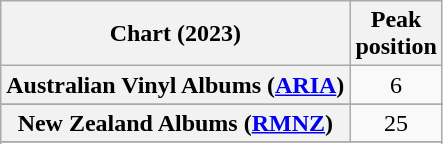<table class="wikitable sortable plainrowheaders" style="text-align:center">
<tr>
<th scope="col">Chart (2023)</th>
<th scope="col">Peak<br>position</th>
</tr>
<tr>
<th scope="row">Australian Vinyl Albums (<a href='#'>ARIA</a>)</th>
<td>6</td>
</tr>
<tr>
</tr>
<tr>
</tr>
<tr>
<th scope="row">New Zealand Albums (<a href='#'>RMNZ</a>)</th>
<td>25</td>
</tr>
<tr>
</tr>
<tr>
</tr>
<tr>
</tr>
<tr>
</tr>
</table>
